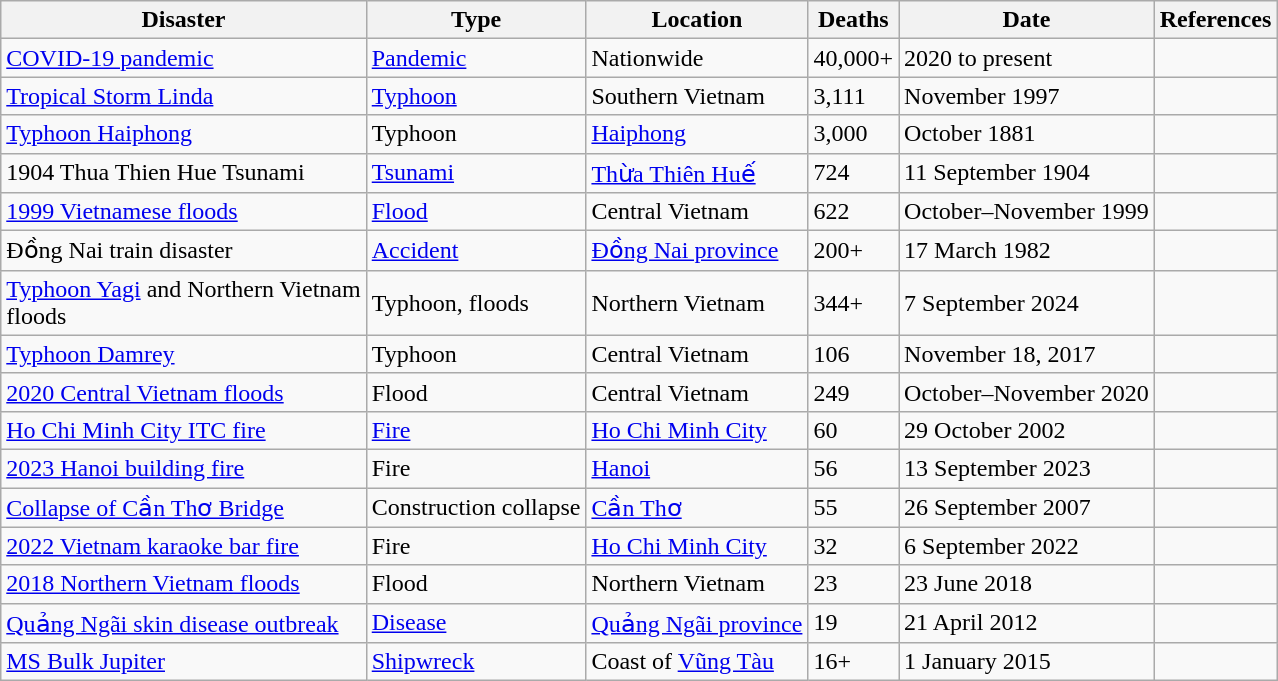<table class="wikitable sortable sotable">
<tr>
<th>Disaster</th>
<th>Type</th>
<th>Location</th>
<th>Deaths</th>
<th>Date</th>
<th>References</th>
</tr>
<tr>
<td><a href='#'>COVID-19 pandemic</a></td>
<td><a href='#'>Pandemic</a></td>
<td>Nationwide</td>
<td>40,000+</td>
<td>2020 to present</td>
<td></td>
</tr>
<tr>
<td><a href='#'>Tropical Storm Linda</a></td>
<td><a href='#'>Typhoon</a></td>
<td>Southern Vietnam</td>
<td>3,111</td>
<td>November 1997</td>
<td></td>
</tr>
<tr>
<td><a href='#'>Typhoon Haiphong</a></td>
<td>Typhoon</td>
<td><a href='#'>Haiphong</a></td>
<td>3,000</td>
<td>October 1881</td>
<td></td>
</tr>
<tr>
<td>1904 Thua Thien Hue Tsunami</td>
<td><a href='#'>Tsunami</a></td>
<td><a href='#'>Thừa Thiên Huế</a></td>
<td>724</td>
<td>11 September 1904</td>
<td></td>
</tr>
<tr>
<td><a href='#'>1999 Vietnamese floods</a></td>
<td><a href='#'>Flood</a></td>
<td>Central Vietnam</td>
<td>622</td>
<td>October–November 1999</td>
<td></td>
</tr>
<tr>
<td>Đồng Nai train disaster</td>
<td><a href='#'>Accident</a></td>
<td><a href='#'>Đồng Nai province</a></td>
<td>200+</td>
<td>17 March 1982</td>
<td></td>
</tr>
<tr>
<td><a href='#'>Typhoon Yagi</a> and Northern Vietnam<br>floods</td>
<td>Typhoon, floods</td>
<td>Northern Vietnam</td>
<td>344+</td>
<td>7 September 2024</td>
<td></td>
</tr>
<tr>
<td><a href='#'>Typhoon Damrey</a></td>
<td>Typhoon</td>
<td>Central Vietnam</td>
<td>106</td>
<td>November 18, 2017</td>
<td></td>
</tr>
<tr>
<td><a href='#'>2020 Central Vietnam floods</a></td>
<td>Flood</td>
<td>Central Vietnam</td>
<td>249</td>
<td>October–November 2020</td>
<td></td>
</tr>
<tr>
<td><a href='#'>Ho Chi Minh City ITC fire</a></td>
<td><a href='#'>Fire</a></td>
<td><a href='#'>Ho Chi Minh City</a></td>
<td>60</td>
<td>29 October 2002</td>
<td></td>
</tr>
<tr>
<td><a href='#'>2023 Hanoi building fire</a></td>
<td>Fire</td>
<td><a href='#'>Hanoi</a></td>
<td>56</td>
<td>13 September 2023</td>
<td></td>
</tr>
<tr>
<td><a href='#'>Collapse of Cần Thơ Bridge</a></td>
<td>Construction collapse</td>
<td><a href='#'>Cần Thơ</a></td>
<td>55</td>
<td>26 September 2007</td>
<td></td>
</tr>
<tr>
<td><a href='#'>2022 Vietnam karaoke bar fire</a></td>
<td>Fire</td>
<td><a href='#'>Ho Chi Minh City</a></td>
<td>32</td>
<td>6 September 2022</td>
<td></td>
</tr>
<tr>
<td><a href='#'>2018 Northern Vietnam floods</a></td>
<td>Flood</td>
<td>Northern Vietnam</td>
<td>23</td>
<td>23 June 2018</td>
<td></td>
</tr>
<tr>
<td><a href='#'>Quảng Ngãi skin disease outbreak</a></td>
<td><a href='#'>Disease</a></td>
<td><a href='#'>Quảng Ngãi province</a></td>
<td>19</td>
<td>21 April 2012</td>
<td></td>
</tr>
<tr>
<td><a href='#'>MS Bulk Jupiter</a></td>
<td><a href='#'>Shipwreck</a></td>
<td>Coast of <a href='#'>Vũng Tàu</a></td>
<td>16+</td>
<td>1 January 2015</td>
<td></td>
</tr>
</table>
